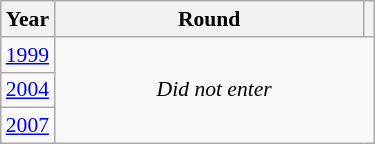<table class="wikitable" style="text-align: center; font-size:90%">
<tr>
<th>Year</th>
<th style="width:200px">Round</th>
<th></th>
</tr>
<tr>
<td><a href='#'>1999</a></td>
<td colspan="2" rowspan="3"><em>Did not enter</em></td>
</tr>
<tr>
<td><a href='#'>2004</a></td>
</tr>
<tr>
<td><a href='#'>2007</a></td>
</tr>
</table>
